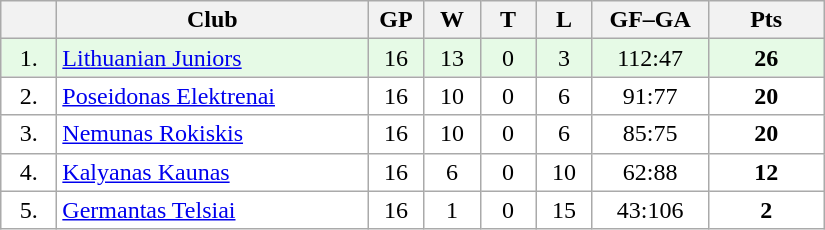<table class="wikitable">
<tr>
<th width="30"></th>
<th width="200">Club</th>
<th width="30">GP</th>
<th width="30">W</th>
<th width="30">T</th>
<th width="30">L</th>
<th width="70">GF–GA</th>
<th width="70">Pts</th>
</tr>
<tr bgcolor="#e6fae6" align="center">
<td>1.</td>
<td align="left"><a href='#'>Lithuanian Juniors</a></td>
<td>16</td>
<td>13</td>
<td>0</td>
<td>3</td>
<td>112:47</td>
<td><strong>26</strong></td>
</tr>
<tr bgcolor="#FFFFFF" align="center">
<td>2.</td>
<td align="left"><a href='#'>Poseidonas Elektrenai</a></td>
<td>16</td>
<td>10</td>
<td>0</td>
<td>6</td>
<td>91:77</td>
<td><strong>20</strong></td>
</tr>
<tr bgcolor="#FFFFFF" align="center">
<td>3.</td>
<td align="left"><a href='#'>Nemunas Rokiskis</a></td>
<td>16</td>
<td>10</td>
<td>0</td>
<td>6</td>
<td>85:75</td>
<td><strong>20</strong></td>
</tr>
<tr bgcolor="#FFFFFF" align="center">
<td>4.</td>
<td align="left"><a href='#'>Kalyanas Kaunas</a></td>
<td>16</td>
<td>6</td>
<td>0</td>
<td>10</td>
<td>62:88</td>
<td><strong>12</strong></td>
</tr>
<tr bgcolor="#FFFFFF" align="center">
<td>5.</td>
<td align="left"><a href='#'>Germantas Telsiai</a></td>
<td>16</td>
<td>1</td>
<td>0</td>
<td>15</td>
<td>43:106</td>
<td><strong>2</strong></td>
</tr>
</table>
